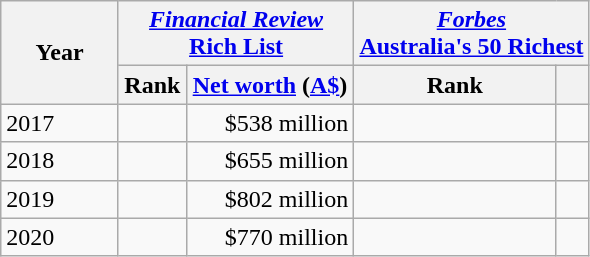<table class="wikitable">
<tr>
<th rowspan=2>Year</th>
<th colspan=2 width=40%><em><a href='#'>Financial Review</a></em><br><a href='#'>Rich List</a></th>
<th colspan=2 width=40%><em><a href='#'>Forbes</a></em><br><a href='#'>Australia's 50 Richest</a></th>
</tr>
<tr>
<th>Rank</th>
<th><a href='#'>Net worth</a> (<a href='#'>A$</a>)</th>
<th>Rank</th>
<th></th>
</tr>
<tr>
<td>2017</td>
<td align="center"></td>
<td align="right">$538 million </td>
<td align="center"></td>
<td align="right"></td>
</tr>
<tr>
<td>2018</td>
<td align="center"></td>
<td align="right">$655 million </td>
<td align="center"></td>
<td align="right"></td>
</tr>
<tr>
<td>2019</td>
<td align="center"></td>
<td align="right">$802 million </td>
<td align="center"></td>
<td align="right"></td>
</tr>
<tr>
<td>2020</td>
<td align="center"></td>
<td align="right">$770 million </td>
<td align="center"></td>
<td align="right"></td>
</tr>
</table>
